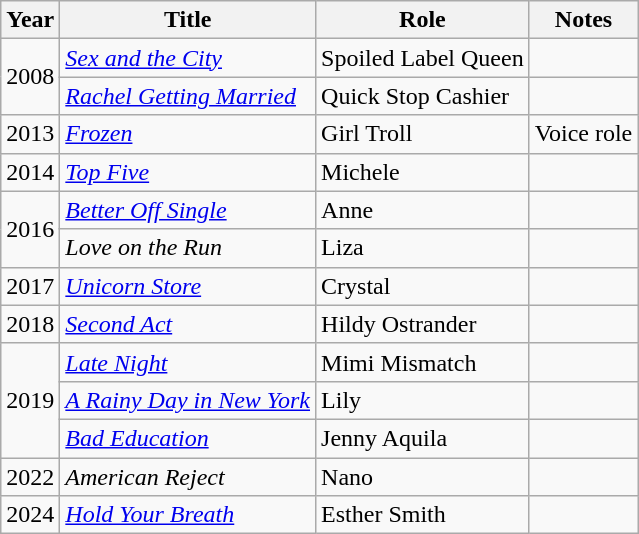<table class="wikitable sortable">
<tr>
<th>Year</th>
<th>Title</th>
<th>Role</th>
<th class="unsortable">Notes</th>
</tr>
<tr>
<td rowspan="2">2008</td>
<td><em><a href='#'>Sex and the City</a></em></td>
<td>Spoiled Label Queen</td>
<td></td>
</tr>
<tr>
<td><em><a href='#'>Rachel Getting Married</a></em></td>
<td>Quick Stop Cashier</td>
<td></td>
</tr>
<tr>
<td>2013</td>
<td><em><a href='#'>Frozen</a></em></td>
<td>Girl Troll</td>
<td>Voice role</td>
</tr>
<tr>
<td>2014</td>
<td><em><a href='#'>Top Five</a></em></td>
<td>Michele</td>
<td></td>
</tr>
<tr>
<td rowspan="2">2016</td>
<td><em><a href='#'>Better Off Single</a></em></td>
<td>Anne</td>
<td></td>
</tr>
<tr>
<td><em>Love on the Run</em></td>
<td>Liza</td>
<td></td>
</tr>
<tr>
<td>2017</td>
<td><em><a href='#'>Unicorn Store</a></em></td>
<td>Crystal</td>
<td></td>
</tr>
<tr>
<td>2018</td>
<td><em><a href='#'>Second Act</a></em></td>
<td>Hildy Ostrander</td>
<td></td>
</tr>
<tr>
<td rowspan="3">2019</td>
<td><em><a href='#'>Late Night</a></em></td>
<td>Mimi Mismatch</td>
<td></td>
</tr>
<tr>
<td><em><a href='#'>A Rainy Day in New York</a></em></td>
<td>Lily</td>
<td></td>
</tr>
<tr>
<td><em><a href='#'>Bad Education</a></em></td>
<td>Jenny Aquila</td>
<td></td>
</tr>
<tr>
<td>2022</td>
<td><em>American Reject</em></td>
<td>Nano</td>
<td></td>
</tr>
<tr>
<td>2024</td>
<td><em><a href='#'>Hold Your Breath</a></em></td>
<td>Esther Smith</td>
<td></td>
</tr>
</table>
